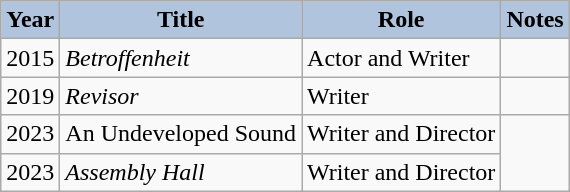<table class="wikitable">
<tr>
<th style="background:#B0C4DE;">Year</th>
<th style="background:#B0C4DE;">Title</th>
<th style="background:#B0C4DE;">Role</th>
<th style="background:#B0C4DE;">Notes</th>
</tr>
<tr>
<td>2015</td>
<td><em>Betroffenheit</em></td>
<td>Actor and Writer</td>
<td></td>
</tr>
<tr>
<td>2019</td>
<td><em>Revisor</em></td>
<td>Writer</td>
<td></td>
</tr>
<tr>
<td>2023</td>
<td>An Undeveloped Sound</td>
<td>Writer and Director</td>
</tr>
<tr>
<td>2023</td>
<td><em>Assembly Hall</em></td>
<td>Writer and Director</td>
</tr>
</table>
